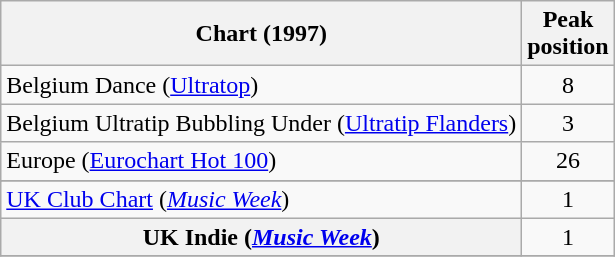<table class="wikitable sortable plainrowheaders">
<tr>
<th scope="col">Chart (1997)</th>
<th scope="col">Peak<br>position</th>
</tr>
<tr>
<td scope="row">Belgium Dance (<a href='#'>Ultratop</a>)</td>
<td align="center">8</td>
</tr>
<tr>
<td scope="row">Belgium Ultratip Bubbling Under (<a href='#'>Ultratip Flanders</a>)</td>
<td align="center">3</td>
</tr>
<tr>
<td scope="row">Europe (<a href='#'>Eurochart Hot 100</a>)</td>
<td align="center">26</td>
</tr>
<tr>
</tr>
<tr>
</tr>
<tr>
</tr>
<tr>
</tr>
<tr>
</tr>
<tr>
</tr>
<tr>
<td scope="row"><a href='#'>UK Club Chart</a> (<em><a href='#'>Music Week</a></em>)</td>
<td align="center">1</td>
</tr>
<tr>
<th scope="row">UK Indie (<em><a href='#'>Music Week</a></em>)</th>
<td align=center>1</td>
</tr>
<tr>
</tr>
</table>
